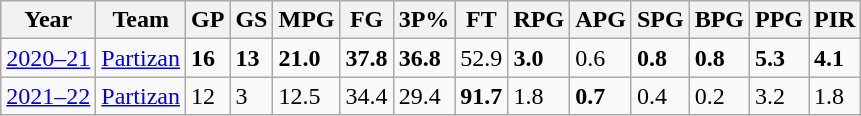<table class="wikitable sortable">
<tr>
<th>Year</th>
<th>Team</th>
<th>GP</th>
<th>GS</th>
<th>MPG</th>
<th>FG</th>
<th>3P%</th>
<th>FT</th>
<th>RPG</th>
<th>APG</th>
<th>SPG</th>
<th>BPG</th>
<th>PPG</th>
<th>PIR</th>
</tr>
<tr>
<td><a href='#'>2020–21</a></td>
<td><a href='#'>Partizan</a></td>
<td><strong>16</strong></td>
<td><strong>13</strong></td>
<td><strong>21.0</strong></td>
<td><strong>37.8</strong></td>
<td><strong>36.8</strong></td>
<td>52.9</td>
<td><strong>3.0</strong></td>
<td>0.6</td>
<td><strong>0.8</strong></td>
<td><strong>0.8</strong></td>
<td><strong>5.3</strong></td>
<td><strong>4.1</strong></td>
</tr>
<tr>
<td><a href='#'>2021–22</a></td>
<td><a href='#'>Partizan</a></td>
<td>12</td>
<td>3</td>
<td>12.5</td>
<td>34.4</td>
<td>29.4</td>
<td><strong>91.7</strong></td>
<td>1.8</td>
<td><strong>0.7</strong></td>
<td>0.4</td>
<td>0.2</td>
<td>3.2</td>
<td>1.8</td>
</tr>
</table>
